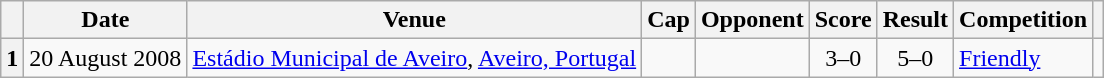<table class="sortable wikitable plainrowheaders">
<tr>
<th scope=col></th>
<th scope=col data-sort-type=date>Date</th>
<th scope=col>Venue</th>
<th scope=col>Cap</th>
<th scope=col>Opponent</th>
<th scope=col>Score</th>
<th scope=col>Result</th>
<th scope=col>Competition</th>
<th scope=col class=unsortable></th>
</tr>
<tr>
<th scope=row style="text-align: center">1</th>
<td>20 August 2008</td>
<td><a href='#'>Estádio Municipal de Aveiro</a>, <a href='#'>Aveiro, Portugal</a></td>
<td></td>
<td></td>
<td align="center">3–0</td>
<td align="center">5–0</td>
<td><a href='#'>Friendly</a></td>
<td></td>
</tr>
</table>
